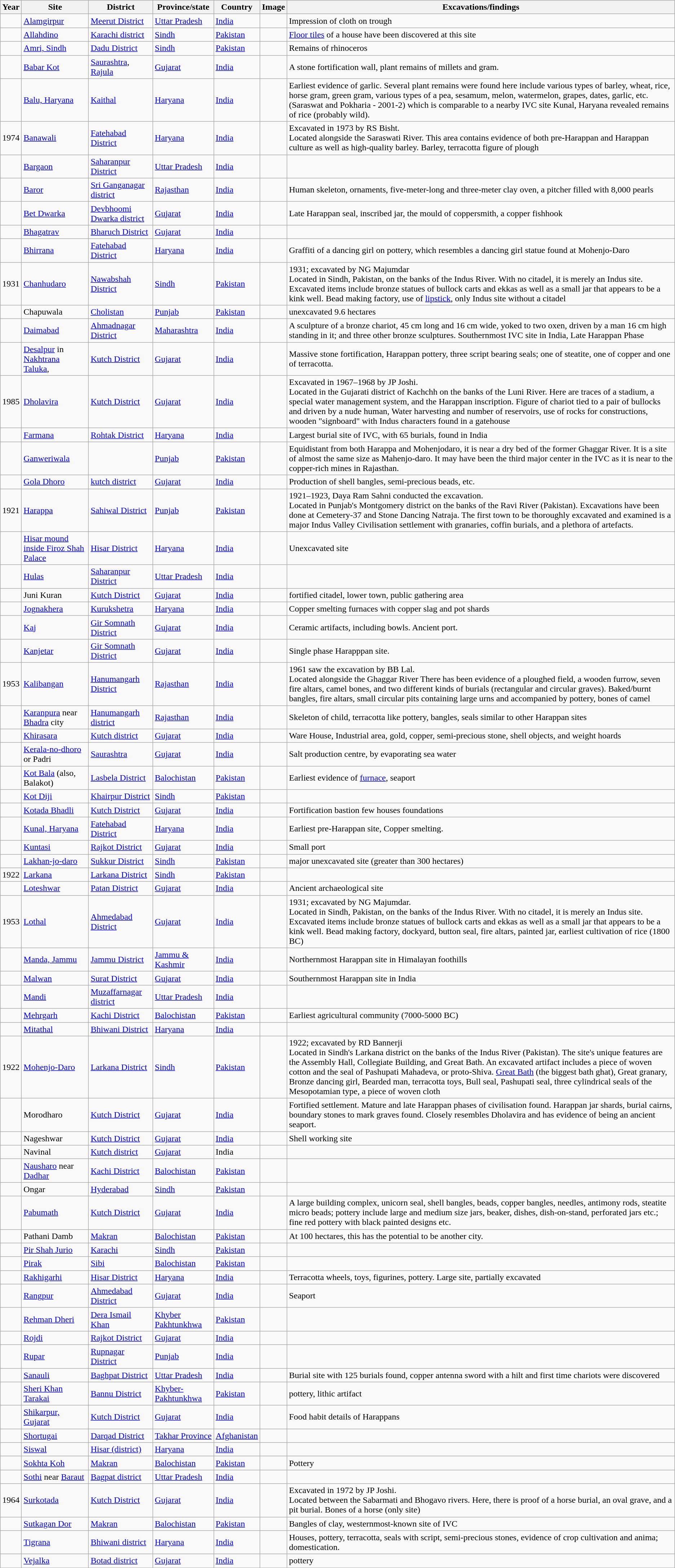<table class="wikitable sortable">
<tr>
<th>Year</th>
<th>Site</th>
<th>District</th>
<th>Province/state</th>
<th>Country</th>
<th>Image</th>
<th>Excavations/findings</th>
</tr>
<tr>
<td></td>
<td><a href='#'>Alamgirpur</a></td>
<td><a href='#'>Meerut District</a></td>
<td><a href='#'>Uttar Pradesh</a></td>
<td><a href='#'>India</a></td>
<td></td>
<td>Impression of cloth on trough</td>
</tr>
<tr>
<td></td>
<td><a href='#'>Allahdino</a></td>
<td><a href='#'>Karachi district</a></td>
<td><a href='#'>Sindh</a></td>
<td><a href='#'>Pakistan</a></td>
<td></td>
<td><a href='#'>Floor tiles</a> of a house have been discovered at this site</td>
</tr>
<tr>
<td></td>
<td><a href='#'>Amri, Sindh</a></td>
<td><a href='#'>Dadu District</a></td>
<td><a href='#'>Sindh</a></td>
<td><a href='#'>Pakistan</a></td>
<td></td>
<td>Remains of rhinoceros</td>
</tr>
<tr>
<td></td>
<td><a href='#'>Babar Kot</a></td>
<td><a href='#'>Saurashtra</a>, <a href='#'>Rajula</a></td>
<td><a href='#'>Gujarat</a></td>
<td><a href='#'>India</a></td>
<td></td>
<td>A stone fortification wall, plant remains of millets and gram.</td>
</tr>
<tr>
<td></td>
<td><a href='#'>Balu, Haryana</a></td>
<td><a href='#'>Kaithal</a></td>
<td><a href='#'>Haryana</a></td>
<td><a href='#'>India</a></td>
<td></td>
<td>Earliest evidence of garlic. Several plant remains were found here include various types of barley, wheat, rice, horse gram, green gram, various types of a pea, sesamum, melon, watermelon, grapes, dates, garlic, etc. (Saraswat and Pokharia - 2001-2) which is comparable to a nearby IVC site Kunal, Haryana revealed remains of rice (probably wild).</td>
</tr>
<tr>
<td>1974</td>
<td><a href='#'>Banawali</a></td>
<td><a href='#'>Fatehabad District</a></td>
<td><a href='#'>Haryana</a></td>
<td><a href='#'>India</a></td>
<td></td>
<td>Excavated in 1973 by RS Bisht.<br>Located alongside the Saraswati River. 
This area contains evidence of both pre-Harappan and Harappan culture as well as high-quality barley. 
Barley, terracotta figure of plough</td>
</tr>
<tr>
<td></td>
<td><a href='#'>Bargaon</a></td>
<td><a href='#'>Saharanpur District</a></td>
<td><a href='#'>Uttar Pradesh</a></td>
<td><a href='#'>India</a></td>
<td></td>
<td></td>
</tr>
<tr>
<td></td>
<td><a href='#'>Baror</a></td>
<td><a href='#'>Sri Ganganagar district</a></td>
<td><a href='#'>Rajasthan</a></td>
<td><a href='#'>India</a></td>
<td></td>
<td>Human skeleton, ornaments, five-meter-long and three-meter clay oven, a pitcher filled with 8,000 pearls</td>
</tr>
<tr>
<td></td>
<td><a href='#'>Bet Dwarka</a></td>
<td><a href='#'>Devbhoomi Dwarka district</a></td>
<td><a href='#'>Gujarat</a></td>
<td><a href='#'>India</a></td>
<td></td>
<td>Late Harappan seal, inscribed jar, the mould of coppersmith, a copper fishhook</td>
</tr>
<tr>
<td></td>
<td><a href='#'>Bhagatrav</a></td>
<td><a href='#'>Bharuch District</a></td>
<td><a href='#'>Gujarat</a></td>
<td><a href='#'>India</a></td>
<td></td>
<td></td>
</tr>
<tr>
<td></td>
<td><a href='#'>Bhirrana</a></td>
<td><a href='#'>Fatehabad District</a></td>
<td><a href='#'>Haryana</a></td>
<td><a href='#'>India</a></td>
<td></td>
<td>Graffiti of a dancing girl on pottery, which resembles a dancing girl statue found at Mohenjo-Daro</td>
</tr>
<tr>
<td>1931</td>
<td><a href='#'>Chanhudaro</a></td>
<td><a href='#'>Nawabshah District</a></td>
<td><a href='#'>Sindh</a></td>
<td><a href='#'>Pakistan</a></td>
<td></td>
<td>1931; excavated by NG Majumdar<br>Located in Sindh, Pakistan, on the banks of the Indus River. With no citadel, it is merely an Indus site. 
Excavated items include bronze statues of bullock carts and ekkas as well as a small jar that appears to be a kink well.
Bead making factory, use of <a href='#'>lipstick</a>, only Indus site without a citadel</td>
</tr>
<tr>
<td></td>
<td>Chapuwala</td>
<td><a href='#'>Cholistan</a></td>
<td><a href='#'>Punjab</a></td>
<td><a href='#'>Pakistan</a></td>
<td></td>
<td>unexcavated 9.6 hectares</td>
</tr>
<tr>
<td></td>
<td><a href='#'>Daimabad</a></td>
<td><a href='#'>Ahmadnagar District</a></td>
<td><a href='#'>Maharashtra</a></td>
<td><a href='#'>India</a></td>
<td></td>
<td>A sculpture of a bronze chariot, 45 cm long and 16 cm wide, yoked to two oxen, driven by a man 16 cm high standing in it; and three other bronze sculptures. Southernmost IVC site in India, Late Harappan Phase</td>
</tr>
<tr>
<td></td>
<td><a href='#'>Desalpur</a> in <a href='#'>Nakhtrana Taluka</a>,</td>
<td><a href='#'>Kutch District</a></td>
<td><a href='#'>Gujarat</a></td>
<td><a href='#'>India</a></td>
<td></td>
<td>Massive stone fortification, Harappan pottery, three script bearing seals; one of steatite, one of copper and one of terracotta.</td>
</tr>
<tr>
<td>1985</td>
<td><a href='#'>Dholavira</a></td>
<td><a href='#'>Kutch District</a></td>
<td><a href='#'>Gujarat</a></td>
<td><a href='#'>India</a></td>
<td></td>
<td>Excavated in 1967–1968 by JP Joshi.<br>Located in the Gujarati district of Kachchh on the banks of the Luni River. 
Here are traces of a stadium, a special water management system, and the Harappan inscription. 
Figure of chariot tied to a pair of bullocks and driven by a nude human, Water harvesting and number of reservoirs, use of rocks for constructions, wooden "signboard" with Indus characters found in a gatehouse</td>
</tr>
<tr>
<td></td>
<td><a href='#'>Farmana</a></td>
<td><a href='#'>Rohtak District</a></td>
<td><a href='#'>Haryana</a></td>
<td><a href='#'>India</a></td>
<td></td>
<td>Largest burial site of IVC, with 65 burials, found in India</td>
</tr>
<tr>
<td></td>
<td><a href='#'>Ganweriwala</a></td>
<td></td>
<td><a href='#'>Punjab</a></td>
<td><a href='#'>Pakistan</a></td>
<td></td>
<td>Equidistant from both Harappa and Mohenjodaro, it is near a dry bed of the former Ghaggar River. It is a site of almost the same size as Mahenjo-daro. It may have been the third major center in the IVC as it is near to the copper-rich mines in Rajasthan.</td>
</tr>
<tr>
<td></td>
<td><a href='#'>Gola Dhoro</a></td>
<td><a href='#'>kutch district</a></td>
<td><a href='#'>Gujarat</a></td>
<td><a href='#'>India</a></td>
<td></td>
<td>Production of shell bangles, semi-precious beads, etc.</td>
</tr>
<tr>
<td>1921</td>
<td><a href='#'>Harappa</a></td>
<td><a href='#'>Sahiwal District</a></td>
<td><a href='#'>Punjab</a></td>
<td><a href='#'>Pakistan</a></td>
<td></td>
<td>1921–1923, Daya Ram Sahni conducted the excavation.<br>Located in Punjab's Montgomery district on the banks of the Ravi River (Pakistan). 
Excavations have been done at Cemetery-37 and Stone Dancing Natraja. 
The first town to be thoroughly excavated and examined is a major Indus Valley Civilisation settlement with granaries, coffin burials, and a plethora of artefacts.</td>
</tr>
<tr>
<td></td>
<td><a href='#'>Hisar mound inside Firoz Shah Palace</a></td>
<td><a href='#'>Hisar District</a></td>
<td><a href='#'>Haryana</a></td>
<td><a href='#'>India</a></td>
<td></td>
<td>Unexcavated site</td>
</tr>
<tr>
<td></td>
<td><a href='#'>Hulas</a></td>
<td><a href='#'>Saharanpur District</a></td>
<td><a href='#'>Uttar Pradesh</a></td>
<td><a href='#'>India</a></td>
<td></td>
<td></td>
</tr>
<tr>
<td></td>
<td>Juni Kuran</td>
<td><a href='#'>Kutch District</a></td>
<td><a href='#'>Gujarat</a></td>
<td><a href='#'>India</a></td>
<td></td>
<td>fortified citadel, lower town, public gathering area</td>
</tr>
<tr>
<td></td>
<td><a href='#'>Jognakhera</a></td>
<td><a href='#'>Kurukshetra</a></td>
<td><a href='#'>Haryana</a></td>
<td><a href='#'>India</a></td>
<td></td>
<td>Copper smelting furnaces with copper slag and pot shards</td>
</tr>
<tr>
<td></td>
<td><a href='#'>Kaj</a></td>
<td><a href='#'>Gir Somnath District</a></td>
<td><a href='#'>Gujarat</a></td>
<td><a href='#'>India</a></td>
<td></td>
<td>Ceramic artifacts, including bowls. Ancient port.</td>
</tr>
<tr>
<td></td>
<td><a href='#'>Kanjetar</a></td>
<td><a href='#'>Gir Somnath District</a></td>
<td><a href='#'>Gujarat</a></td>
<td><a href='#'>India</a></td>
<td></td>
<td>Single phase Harapppan site.</td>
</tr>
<tr>
<td>1953</td>
<td><a href='#'>Kalibangan</a></td>
<td><a href='#'>Hanumangarh District</a></td>
<td><a href='#'>Rajasthan</a></td>
<td><a href='#'>India</a></td>
<td></td>
<td>1961 saw the excavation by BB Lal.<br>Located alongside the Ghaggar River There has been evidence of a ploughed field, a wooden furrow, seven fire altars, camel bones, and two different kinds of burials (rectangular and circular graves).
Baked/burnt bangles, fire altars, small circular pits containing large urns and accompanied by pottery, bones of camel</td>
</tr>
<tr>
<td></td>
<td><a href='#'>Karanpura</a> near <a href='#'>Bhadra</a> city</td>
<td><a href='#'>Hanumangarh district</a></td>
<td><a href='#'>Rajasthan</a></td>
<td><a href='#'>India</a></td>
<td></td>
<td>Skeleton of child, terracotta like pottery, bangles, seals similar to other Harappan sites </td>
</tr>
<tr>
<td></td>
<td><a href='#'>Khirasara</a></td>
<td><a href='#'>Kutch district</a></td>
<td><a href='#'>Gujarat</a></td>
<td><a href='#'>India</a></td>
<td></td>
<td>Ware House, Industrial area, gold, copper, semi-precious stone, shell objects, and weight hoards</td>
</tr>
<tr>
<td></td>
<td><a href='#'>Kerala-no-dhoro</a> or Padri</td>
<td><a href='#'>Saurashtra</a></td>
<td><a href='#'>Gujarat</a></td>
<td><a href='#'>India</a></td>
<td></td>
<td>Salt production centre, by evaporating sea water</td>
</tr>
<tr>
<td></td>
<td><a href='#'>Kot Bala</a> (also, Balakot)</td>
<td><a href='#'>Lasbela District</a></td>
<td><a href='#'>Balochistan</a></td>
<td><a href='#'>Pakistan</a></td>
<td></td>
<td>Earliest evidence of <a href='#'>furnace</a>, seaport</td>
</tr>
<tr>
<td></td>
<td><a href='#'>Kot Diji</a></td>
<td><a href='#'>Khairpur District</a></td>
<td><a href='#'>Sindh</a></td>
<td><a href='#'>Pakistan</a></td>
<td></td>
<td></td>
</tr>
<tr>
<td></td>
<td><a href='#'>Kotada Bhadli</a></td>
<td><a href='#'>Kutch District</a></td>
<td><a href='#'>Gujarat</a></td>
<td><a href='#'>India</a></td>
<td></td>
<td>Fortification bastion few houses foundations</td>
</tr>
<tr>
<td></td>
<td><a href='#'>Kunal, Haryana</a></td>
<td><a href='#'>Fatehabad District</a></td>
<td><a href='#'>Haryana</a></td>
<td><a href='#'>India</a></td>
<td></td>
<td>Earliest pre-Harappan site, Copper smelting.</td>
</tr>
<tr>
<td></td>
<td><a href='#'>Kuntasi</a></td>
<td><a href='#'>Rajkot District</a></td>
<td><a href='#'>Gujarat</a></td>
<td><a href='#'>India</a></td>
<td></td>
<td>Small port</td>
</tr>
<tr>
<td></td>
<td><a href='#'>Lakhan-jo-daro</a></td>
<td><a href='#'>Sukkur District</a></td>
<td><a href='#'>Sindh</a></td>
<td><a href='#'>Pakistan</a></td>
<td></td>
<td>major unexcavated site (greater than 300 hectares)</td>
</tr>
<tr>
<td>1922</td>
<td><a href='#'>Larkana</a></td>
<td><a href='#'>Larkana District</a></td>
<td><a href='#'>Sindh</a></td>
<td><a href='#'>Pakistan</a></td>
<td></td>
<td></td>
</tr>
<tr>
<td></td>
<td><a href='#'>Loteshwar</a></td>
<td><a href='#'>Patan District</a></td>
<td><a href='#'>Gujarat</a></td>
<td><a href='#'>India</a></td>
<td></td>
<td>Ancient archaeological site</td>
</tr>
<tr>
<td>1953</td>
<td><a href='#'>Lothal</a></td>
<td><a href='#'>Ahmedabad District</a></td>
<td><a href='#'>Gujarat</a></td>
<td><a href='#'>India</a></td>
<td></td>
<td>1931; excavated by NG Majumdar.<br>Located in Sindh, Pakistan, on the banks of the Indus River. 
With no citadel, it is merely an Indus site. 
Excavated items include bronze statues of bullock carts and ekkas as well as a small jar that appears to be a kink well.
Bead making factory, dockyard, button seal, fire altars, painted jar, earliest cultivation of rice (1800 BC)</td>
</tr>
<tr>
<td></td>
<td><a href='#'>Manda, Jammu</a></td>
<td><a href='#'>Jammu District</a></td>
<td><a href='#'>Jammu & Kashmir</a></td>
<td><a href='#'>India</a></td>
<td></td>
<td>Northernmost Harappan site in Himalayan foothills</td>
</tr>
<tr>
<td></td>
<td><a href='#'>Malwan</a></td>
<td><a href='#'>Surat District</a></td>
<td><a href='#'>Gujarat</a></td>
<td><a href='#'>India</a></td>
<td></td>
<td>Southernmost Harappan site in India</td>
</tr>
<tr>
<td></td>
<td><a href='#'>Mandi</a></td>
<td><a href='#'>Muzaffarnagar district</a></td>
<td><a href='#'>Uttar Pradesh</a></td>
<td><a href='#'>India</a></td>
<td></td>
<td></td>
</tr>
<tr>
<td></td>
<td><a href='#'>Mehrgarh</a></td>
<td><a href='#'>Kachi District</a></td>
<td><a href='#'>Balochistan</a></td>
<td><a href='#'>Pakistan</a></td>
<td></td>
<td>Earliest agricultural community (7000-5000 BC)</td>
</tr>
<tr>
<td></td>
<td><a href='#'>Mitathal</a></td>
<td><a href='#'>Bhiwani District</a></td>
<td><a href='#'>Haryana</a></td>
<td><a href='#'>India</a></td>
<td></td>
<td></td>
</tr>
<tr>
<td>1922</td>
<td><a href='#'>Mohenjo-Daro</a></td>
<td><a href='#'>Larkana District</a></td>
<td><a href='#'>Sindh</a></td>
<td><a href='#'>Pakistan</a></td>
<td></td>
<td>1922; excavated by RD Bannerji<br>Located in Sindh's Larkana district on the banks of the Indus River (Pakistan). 
The site's unique features are the Assembly Hall, Collegiate Building, and Great Bath. 
An excavated artifact includes a piece of woven cotton and the seal of Pashupati Mahadeva, or proto-Shiva.
<a href='#'>Great Bath</a> (the biggest bath ghat), Great granary, Bronze dancing girl, Bearded man, terracotta toys, Bull seal, Pashupati seal, three cylindrical seals of the Mesopotamian type, a piece of woven cloth</td>
</tr>
<tr>
<td></td>
<td>Morodharo</td>
<td><a href='#'>Kutch District</a></td>
<td><a href='#'>Gujarat</a></td>
<td><a href='#'>India</a></td>
<td></td>
<td>Fortified settlement. Mature and late Harappan phases of civilisation found. Harappan jar shards, burial cairns, boundary stones to mark graves found. Closely resembles Dholavira and has evidence of being an ancient seaport.</td>
</tr>
<tr>
<td></td>
<td>Nageshwar</td>
<td><a href='#'>Kutch District</a></td>
<td><a href='#'>Gujarat</a></td>
<td><a href='#'>India</a></td>
<td></td>
<td>Shell working site</td>
</tr>
<tr>
<td></td>
<td>Navinal</td>
<td><a href='#'>Kutch district</a></td>
<td><a href='#'>Gujarat</a></td>
<td>India</td>
<td></td>
<td></td>
</tr>
<tr>
<td></td>
<td><a href='#'>Nausharo</a> near <a href='#'>Dadhar</a></td>
<td><a href='#'>Kachi District</a></td>
<td><a href='#'>Balochistan</a></td>
<td><a href='#'>Pakistan</a></td>
<td></td>
<td></td>
</tr>
<tr>
<td></td>
<td>Ongar</td>
<td><a href='#'>Hyderabad</a></td>
<td><a href='#'>Sindh</a></td>
<td><a href='#'>Pakistan</a></td>
<td></td>
<td></td>
</tr>
<tr>
<td></td>
<td><a href='#'>Pabumath</a></td>
<td><a href='#'>Kutch District</a></td>
<td><a href='#'>Gujarat</a></td>
<td><a href='#'>India</a></td>
<td></td>
<td>A large building complex, unicorn seal, shell bangles, beads, copper bangles, needles, antimony rods, steatite micro beads; pottery include large and medium size jars, beaker, dishes, dish-on-stand, perforated jars etc.; fine red pottery with black painted designs etc.</td>
</tr>
<tr>
<td></td>
<td>Pathani Damb</td>
<td><a href='#'>Makran</a></td>
<td><a href='#'>Balochistan</a></td>
<td><a href='#'>Pakistan</a></td>
<td></td>
<td>At 100 hectares, this has the potential to be another city.</td>
</tr>
<tr>
<td></td>
<td><a href='#'>Pir Shah Jurio</a></td>
<td><a href='#'>Karachi</a></td>
<td><a href='#'>Sindh</a></td>
<td><a href='#'>Pakistan</a></td>
<td></td>
<td></td>
</tr>
<tr>
<td></td>
<td><a href='#'>Pirak</a></td>
<td><a href='#'>Sibi</a></td>
<td><a href='#'>Balochistan</a></td>
<td><a href='#'>Pakistan</a></td>
<td></td>
<td></td>
</tr>
<tr>
<td></td>
<td><a href='#'>Rakhigarhi</a></td>
<td><a href='#'>Hisar District</a></td>
<td><a href='#'>Haryana</a></td>
<td><a href='#'>India</a></td>
<td></td>
<td>Terracotta wheels, toys, figurines, pottery. Large site, partially excavated</td>
</tr>
<tr>
<td></td>
<td><a href='#'>Rangpur</a></td>
<td><a href='#'>Ahmedabad District</a></td>
<td><a href='#'>Gujarat</a></td>
<td><a href='#'>India</a></td>
<td></td>
<td>Seaport</td>
</tr>
<tr>
<td></td>
<td><a href='#'>Rehman Dheri</a></td>
<td><a href='#'>Dera Ismail Khan</a></td>
<td><a href='#'>Khyber Pakhtunkhwa</a></td>
<td><a href='#'>Pakistan</a></td>
<td></td>
<td></td>
</tr>
<tr>
<td></td>
<td><a href='#'>Rojdi</a></td>
<td><a href='#'>Rajkot District</a></td>
<td><a href='#'>Gujarat</a></td>
<td><a href='#'>India</a></td>
<td></td>
<td></td>
</tr>
<tr>
<td></td>
<td><a href='#'>Rupar</a></td>
<td><a href='#'>Rupnagar District</a></td>
<td><a href='#'>Punjab</a></td>
<td><a href='#'>India</a></td>
<td></td>
<td></td>
</tr>
<tr>
<td></td>
<td><a href='#'>Sanauli</a></td>
<td><a href='#'>Baghpat District</a></td>
<td><a href='#'>Uttar Pradesh</a></td>
<td><a href='#'>India</a></td>
<td></td>
<td>Burial site with 125 burials found, copper antenna sword with a hilt and first time chariots were discovered</td>
</tr>
<tr>
<td></td>
<td><a href='#'>Sheri Khan Tarakai</a></td>
<td><a href='#'>Bannu District</a></td>
<td><a href='#'>Khyber-Pakhtunkhwa</a></td>
<td><a href='#'>Pakistan</a></td>
<td></td>
<td>pottery, lithic artifact</td>
</tr>
<tr>
<td></td>
<td><a href='#'>Shikarpur, Gujarat</a></td>
<td><a href='#'>Kutch District</a></td>
<td><a href='#'>Gujarat</a></td>
<td><a href='#'>India</a></td>
<td></td>
<td>Food habit details of Harappans</td>
</tr>
<tr>
<td></td>
<td><a href='#'>Shortugai</a></td>
<td><a href='#'>Darqad District</a></td>
<td><a href='#'>Takhar Province</a></td>
<td><a href='#'>Afghanistan</a></td>
<td></td>
<td></td>
</tr>
<tr>
<td></td>
<td><a href='#'>Siswal</a></td>
<td><a href='#'>Hisar (district)</a></td>
<td><a href='#'>Haryana</a></td>
<td><a href='#'>India</a></td>
<td></td>
<td></td>
</tr>
<tr>
<td></td>
<td><a href='#'>Sokhta Koh</a></td>
<td><a href='#'>Makran</a></td>
<td><a href='#'>Balochistan</a></td>
<td><a href='#'>Pakistan</a></td>
<td></td>
<td>Pottery</td>
</tr>
<tr>
<td></td>
<td><a href='#'>Sothi</a> near <a href='#'>Baraut</a></td>
<td><a href='#'>Bagpat district</a></td>
<td><a href='#'>Uttar Pradesh</a></td>
<td><a href='#'>India</a></td>
<td></td>
<td></td>
</tr>
<tr>
<td>1964</td>
<td><a href='#'>Surkotada</a></td>
<td><a href='#'>Kutch District</a></td>
<td><a href='#'>Gujarat</a></td>
<td><a href='#'>India</a></td>
<td></td>
<td>Excavated in 1972 by JP Joshi.<br>Located between the Sabarmati and Bhogavo rivers. 
Here, there is proof of a horse burial, an oval grave, and a pit burial.
Bones of a horse (only site)</td>
</tr>
<tr>
<td></td>
<td><a href='#'>Sutkagan Dor</a></td>
<td><a href='#'>Makran</a></td>
<td><a href='#'>Balochistan</a></td>
<td><a href='#'>Pakistan</a></td>
<td></td>
<td>Bangles of clay, westernmost-known site of IVC</td>
</tr>
<tr>
<td></td>
<td><a href='#'>Tigrana</a></td>
<td><a href='#'>Bhiwani district</a></td>
<td><a href='#'>Haryana</a></td>
<td><a href='#'>India</a></td>
<td></td>
<td>Houses, pottery, terracotta, seals with script, semi-precious stones, evidence of crop cultivation and anima; domestication.</td>
</tr>
<tr>
<td></td>
<td><a href='#'>Vejalka</a></td>
<td><a href='#'>Botad district</a></td>
<td><a href='#'>Gujarat</a></td>
<td><a href='#'>India</a></td>
<td></td>
<td>pottery</td>
</tr>
</table>
